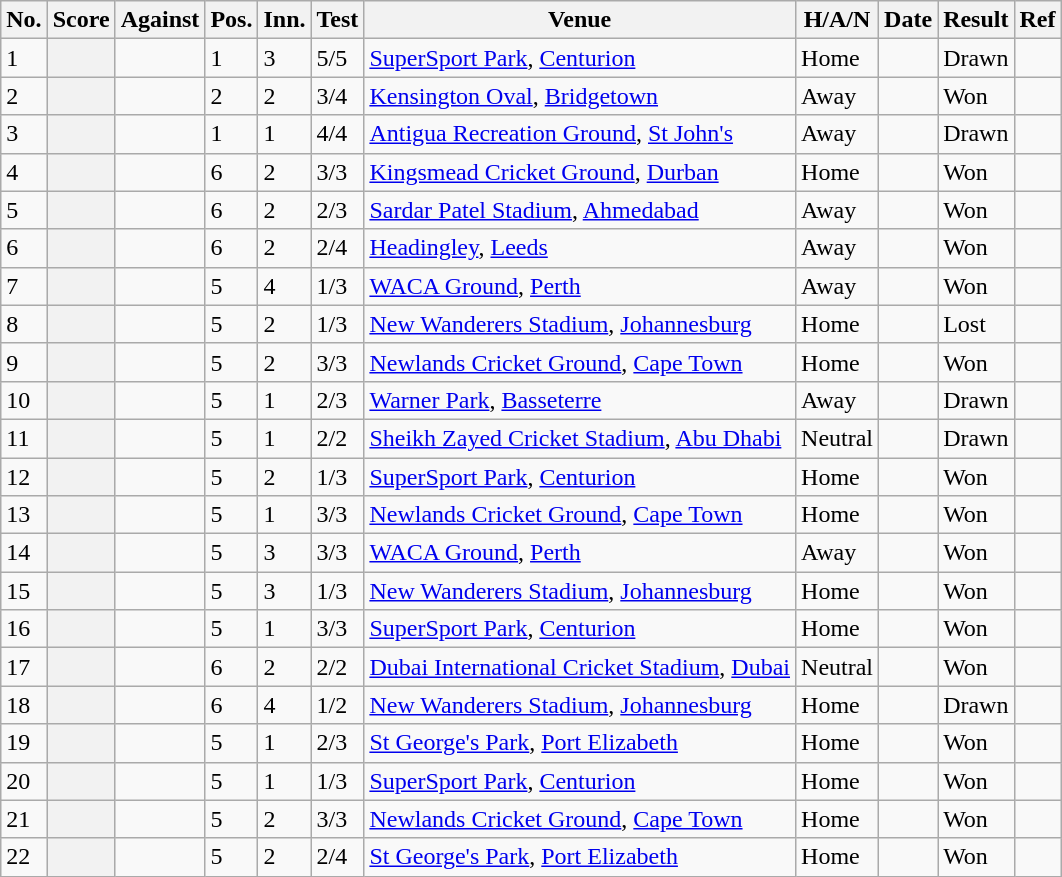<table class="wikitable sortable plainrowheaders">
<tr>
<th>No.</th>
<th>Score</th>
<th>Against</th>
<th>Pos.</th>
<th>Inn.</th>
<th>Test</th>
<th>Venue</th>
<th>H/A/N</th>
<th>Date</th>
<th>Result</th>
<th scope="col" class="unsortable">Ref</th>
</tr>
<tr>
<td>1</td>
<th scope="row"> </th>
<td></td>
<td>1</td>
<td>3</td>
<td>5/5</td>
<td><a href='#'>SuperSport Park</a>, <a href='#'>Centurion</a></td>
<td>Home</td>
<td></td>
<td>Drawn</td>
<td></td>
</tr>
<tr>
<td>2</td>
<th scope="row"></th>
<td></td>
<td>2</td>
<td>2</td>
<td>3/4</td>
<td><a href='#'>Kensington Oval</a>, <a href='#'>Bridgetown</a></td>
<td>Away</td>
<td></td>
<td>Won</td>
<td></td>
</tr>
<tr>
<td>3</td>
<th scope="row"></th>
<td></td>
<td>1</td>
<td>1</td>
<td>4/4</td>
<td><a href='#'>Antigua Recreation Ground</a>, <a href='#'>St John's</a></td>
<td>Away</td>
<td></td>
<td>Drawn</td>
<td></td>
</tr>
<tr>
<td>4</td>
<th scope="row"></th>
<td></td>
<td>6</td>
<td>2</td>
<td>3/3</td>
<td><a href='#'>Kingsmead Cricket Ground</a>, <a href='#'>Durban</a></td>
<td>Home</td>
<td></td>
<td>Won</td>
<td></td>
</tr>
<tr>
<td>5</td>
<th scope="row"> </th>
<td></td>
<td>6</td>
<td>2</td>
<td>2/3</td>
<td><a href='#'>Sardar Patel Stadium</a>, <a href='#'>Ahmedabad</a></td>
<td>Away</td>
<td></td>
<td>Won</td>
<td></td>
</tr>
<tr>
<td>6</td>
<th scope="row"></th>
<td></td>
<td>6</td>
<td>2</td>
<td>2/4</td>
<td><a href='#'>Headingley</a>, <a href='#'>Leeds</a></td>
<td>Away</td>
<td></td>
<td>Won</td>
<td></td>
</tr>
<tr>
<td>7</td>
<th scope="row"> </th>
<td></td>
<td>5</td>
<td>4</td>
<td>1/3</td>
<td><a href='#'>WACA Ground</a>, <a href='#'>Perth</a></td>
<td>Away</td>
<td></td>
<td>Won</td>
<td></td>
</tr>
<tr>
<td>8</td>
<th scope="row"></th>
<td></td>
<td>5</td>
<td>2</td>
<td>1/3</td>
<td><a href='#'>New Wanderers Stadium</a>, <a href='#'>Johannesburg</a></td>
<td>Home</td>
<td></td>
<td>Lost</td>
<td></td>
</tr>
<tr>
<td>9</td>
<th scope="row"></th>
<td></td>
<td>5</td>
<td>2</td>
<td>3/3</td>
<td><a href='#'>Newlands Cricket Ground</a>, <a href='#'>Cape Town</a></td>
<td>Home</td>
<td></td>
<td>Won</td>
<td></td>
</tr>
<tr>
<td>10</td>
<th scope="row"></th>
<td></td>
<td>5</td>
<td>1</td>
<td>2/3</td>
<td><a href='#'>Warner Park</a>, <a href='#'>Basseterre</a></td>
<td>Away</td>
<td></td>
<td>Drawn</td>
<td></td>
</tr>
<tr>
<td>11</td>
<th scope="row"> </th>
<td></td>
<td>5</td>
<td>1</td>
<td>2/2</td>
<td><a href='#'>Sheikh Zayed Cricket Stadium</a>, <a href='#'>Abu Dhabi</a></td>
<td>Neutral</td>
<td></td>
<td>Drawn</td>
<td></td>
</tr>
<tr>
<td>12</td>
<th scope="row"></th>
<td></td>
<td>5</td>
<td>2</td>
<td>1/3</td>
<td><a href='#'>SuperSport Park</a>, <a href='#'>Centurion</a></td>
<td>Home</td>
<td></td>
<td>Won</td>
<td></td>
</tr>
<tr>
<td>13</td>
<th scope="row"></th>
<td></td>
<td>5</td>
<td>1</td>
<td>3/3</td>
<td><a href='#'>Newlands Cricket Ground</a>,  <a href='#'>Cape Town</a></td>
<td>Home</td>
<td></td>
<td>Won</td>
<td></td>
</tr>
<tr>
<td>14</td>
<th scope="row"></th>
<td></td>
<td>5</td>
<td>3</td>
<td>3/3</td>
<td><a href='#'>WACA Ground</a>, <a href='#'>Perth</a></td>
<td>Away</td>
<td></td>
<td>Won</td>
<td></td>
</tr>
<tr>
<td>15</td>
<th scope="row"></th>
<td></td>
<td>5</td>
<td>3</td>
<td>1/3</td>
<td><a href='#'>New Wanderers Stadium</a>, <a href='#'>Johannesburg</a></td>
<td>Home</td>
<td></td>
<td>Won</td>
<td></td>
</tr>
<tr>
<td>16</td>
<th scope="row"></th>
<td></td>
<td>5</td>
<td>1</td>
<td>3/3</td>
<td><a href='#'>SuperSport Park</a>, <a href='#'>Centurion</a></td>
<td>Home</td>
<td></td>
<td>Won</td>
<td></td>
</tr>
<tr>
<td>17</td>
<th scope="row"></th>
<td></td>
<td>6</td>
<td>2</td>
<td>2/2</td>
<td><a href='#'>Dubai International Cricket Stadium</a>, <a href='#'>Dubai</a></td>
<td>Neutral</td>
<td></td>
<td>Won</td>
<td></td>
</tr>
<tr>
<td>18</td>
<th scope="row"></th>
<td></td>
<td>6</td>
<td>4</td>
<td>1/2</td>
<td><a href='#'>New Wanderers Stadium</a>, <a href='#'>Johannesburg</a></td>
<td>Home</td>
<td></td>
<td>Drawn</td>
<td></td>
</tr>
<tr>
<td>19</td>
<th scope="row"></th>
<td></td>
<td>5</td>
<td>1</td>
<td>2/3</td>
<td><a href='#'>St George's Park</a>, <a href='#'>Port Elizabeth</a></td>
<td>Home</td>
<td></td>
<td>Won</td>
<td></td>
</tr>
<tr>
<td>20</td>
<th scope="row"></th>
<td></td>
<td>5</td>
<td>1</td>
<td>1/3</td>
<td><a href='#'>SuperSport Park</a>, <a href='#'>Centurion</a></td>
<td>Home</td>
<td></td>
<td>Won</td>
<td></td>
</tr>
<tr>
<td>21</td>
<th scope="row"> </th>
<td></td>
<td>5</td>
<td>2</td>
<td>3/3</td>
<td><a href='#'>Newlands Cricket Ground</a>,  <a href='#'>Cape Town</a></td>
<td>Home</td>
<td></td>
<td>Won</td>
<td></td>
</tr>
<tr>
<td>22</td>
<th scope="row"></th>
<td></td>
<td>5</td>
<td>2</td>
<td>2/4</td>
<td><a href='#'>St George's Park</a>,  <a href='#'>Port Elizabeth</a></td>
<td>Home</td>
<td></td>
<td>Won</td>
<td></td>
</tr>
</table>
